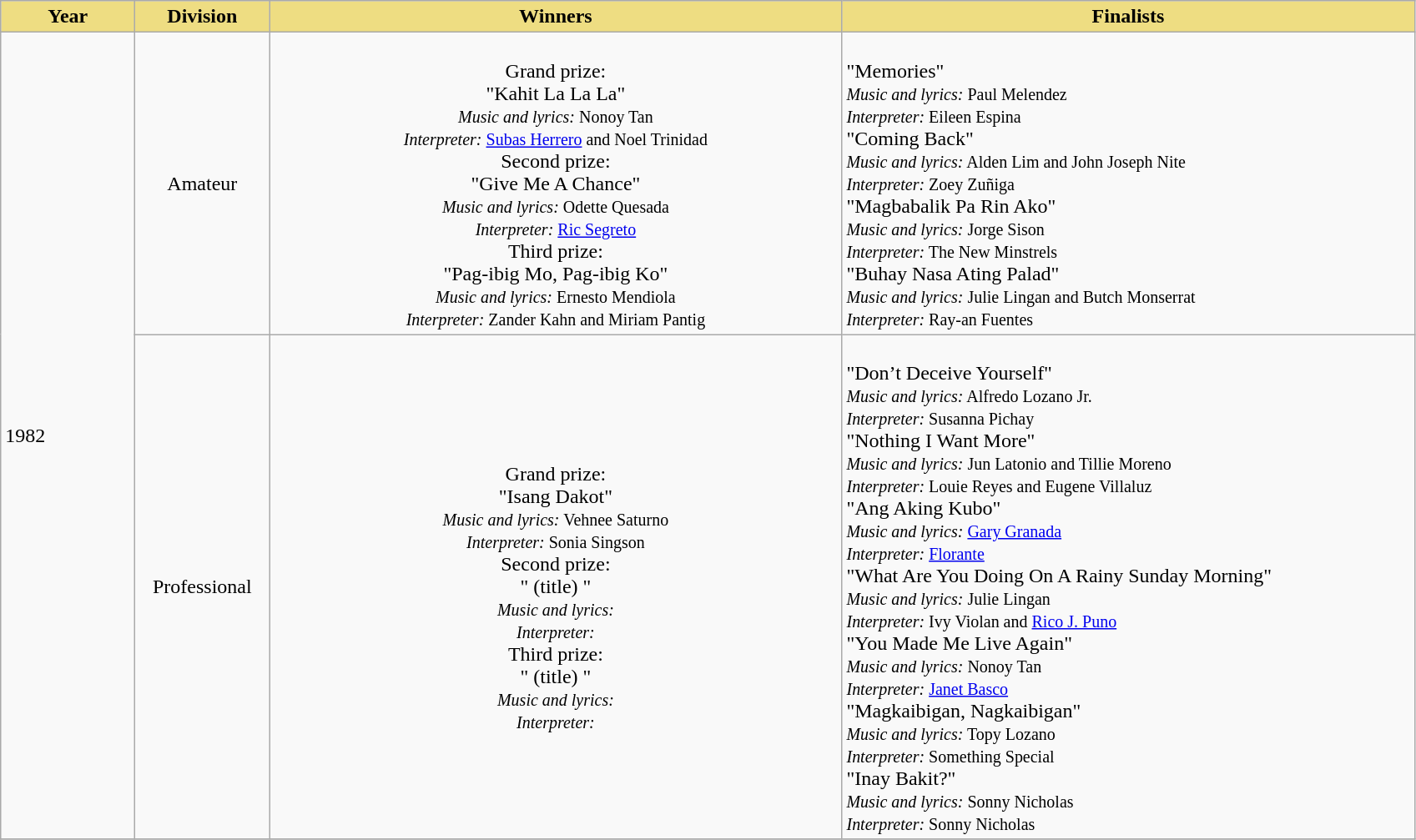<table class="wikitable" border="1">
<tr align=center bgcolor=lavender>
<th style="background:#EEDD82;" width=100>Year</th>
<th style="background:#EEDD82;" width=100>Division</th>
<th style="background:#EEDD82;" width=450>Winners</th>
<th style="background:#EEDD82;" width=450>Finalists</th>
</tr>
<tr>
<td rowspan=2>1982</td>
<td align="center" valign="center">Amateur</td>
<td align="center" valign="center"><br>Grand prize:<br> 
"Kahit La La La"<br>
<small><em>Music and lyrics:</em> Nonoy Tan<br>
<em>Interpreter:</em> <a href='#'>Subas Herrero</a> and Noel Trinidad</small><br>Second prize:<br>
"Give Me A Chance"<br>
<small><em>Music and lyrics:</em> Odette Quesada<br>
<em>Interpreter:</em> <a href='#'>Ric Segreto</a></small><br>Third prize:<br>
"Pag-ibig Mo, Pag-ibig Ko"<br>
<small><em>Music and lyrics:</em> Ernesto Mendiola<br>
<em>Interpreter:</em> Zander Kahn and Miriam Pantig</small></td>
<td><br>"Memories"<br>
<small><em>Music and lyrics:</em> Paul Melendez<br>
<em>Interpreter:</em> Eileen Espina</small><br>"Coming Back"<br>
<small><em>Music and lyrics:</em> Alden Lim and John Joseph Nite<br>
<em>Interpreter:</em> Zoey Zuñiga</small><br>"Magbabalik Pa Rin Ako"<br>
<small><em>Music and lyrics:</em> Jorge Sison <br>
<em>Interpreter:</em>  The New Minstrels</small><br>"Buhay Nasa Ating Palad"<br>
<small><em>Music and lyrics:</em> Julie Lingan and Butch Monserrat<br>
<em>Interpreter:</em> Ray-an Fuentes</small></td>
</tr>
<tr>
<td align="center" valign="center">Professional</td>
<td align="center" valign="center"><br>Grand prize:<br> 
"Isang Dakot"<br>
<small><em>Music and lyrics:</em> Vehnee Saturno<br>
<em>Interpreter:</em> Sonia Singson</small><br>Second prize:<br>
" (title) "<br>
<small><em>Music and lyrics:</em> <br>
<em>Interpreter:</em> </small><br>Third prize:<br>
" (title) "<br>
<small><em>Music and lyrics:</em> <br>
<em>Interpreter:</em> </small></td>
<td><br>"Don’t Deceive Yourself"<br>
<small><em>Music and lyrics:</em> Alfredo Lozano Jr.<br>
<em>Interpreter:</em> Susanna Pichay</small><br>"Nothing I Want More"<br>
<small><em>Music and lyrics:</em> Jun Latonio and Tillie Moreno<br>
<em>Interpreter:</em> Louie Reyes and Eugene Villaluz</small><br>"Ang Aking Kubo"<br>
<small><em>Music and lyrics:</em> <a href='#'>Gary Granada</a><br>
<em>Interpreter:</em> <a href='#'>Florante</a></small><br>"What Are You Doing On A Rainy Sunday Morning"<br>
<small><em>Music and lyrics:</em> Julie Lingan<br>
<em>Interpreter:</em> Ivy Violan and <a href='#'>Rico J. Puno</a></small><br>"You Made Me Live Again"<br>
<small><em>Music and lyrics:</em> Nonoy Tan<br>
<em>Interpreter:</em> <a href='#'>Janet Basco</a></small><br>"Magkaibigan, Nagkaibigan"<br>
<small><em>Music and lyrics:</em> Topy Lozano<br>
<em>Interpreter:</em> Something Special</small><br>"Inay Bakit?"<br>
<small><em>Music and lyrics:</em> Sonny Nicholas<br>
<em>Interpreter:</em> Sonny Nicholas</small></td>
</tr>
<tr>
</tr>
</table>
